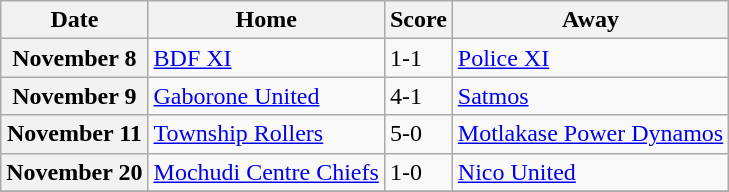<table class="wikitable sortable plainrowheaders"">
<tr>
<th scope="col">Date</th>
<th scope="col">Home</th>
<th scope="col">Score</th>
<th scope="col">Away</th>
</tr>
<tr>
<th scope="row">November 8</th>
<td><a href='#'>BDF XI</a></td>
<td>1-1</td>
<td><a href='#'>Police XI</a></td>
</tr>
<tr>
<th scope="row">November 9</th>
<td><a href='#'>Gaborone United</a></td>
<td>4-1</td>
<td><a href='#'>Satmos</a></td>
</tr>
<tr>
<th scope="row">November 11</th>
<td><a href='#'>Township Rollers</a></td>
<td>5-0</td>
<td><a href='#'>Motlakase Power Dynamos</a></td>
</tr>
<tr>
<th scope="row">November 20</th>
<td><a href='#'>Mochudi Centre Chiefs</a></td>
<td>1-0</td>
<td><a href='#'>Nico United</a></td>
</tr>
<tr>
</tr>
</table>
